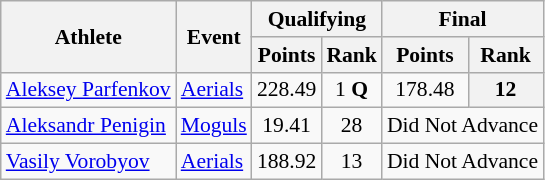<table class="wikitable" style="font-size:90%">
<tr>
<th rowspan="2">Athlete</th>
<th rowspan="2">Event</th>
<th colspan="2">Qualifying</th>
<th colspan="2">Final</th>
</tr>
<tr>
<th>Points</th>
<th>Rank</th>
<th>Points</th>
<th>Rank</th>
</tr>
<tr>
<td><a href='#'>Aleksey Parfenkov</a></td>
<td><a href='#'>Aerials</a></td>
<td align="center">228.49</td>
<td align="center">1 <strong>Q</strong></td>
<td align="center">178.48</td>
<th align="center">12</th>
</tr>
<tr>
<td><a href='#'>Aleksandr Penigin</a></td>
<td><a href='#'>Moguls</a></td>
<td align="center">19.41</td>
<td align="center">28</td>
<td align="center" colspan=2>Did Not Advance</td>
</tr>
<tr>
<td><a href='#'>Vasily Vorobyov</a></td>
<td><a href='#'>Aerials</a></td>
<td align="center">188.92</td>
<td align="center">13</td>
<td align="center" colspan=2>Did Not Advance</td>
</tr>
</table>
